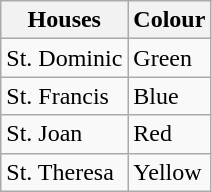<table border"1" style="border-collapse:collapse;" class="wikitable">
<tr>
<th>Houses</th>
<th>Colour</th>
</tr>
<tr>
<td>St. Dominic</td>
<td> Green</td>
</tr>
<tr>
<td>St. Francis</td>
<td> Blue</td>
</tr>
<tr>
<td>St. Joan</td>
<td> Red</td>
</tr>
<tr>
<td>St. Theresa</td>
<td> Yellow</td>
</tr>
</table>
